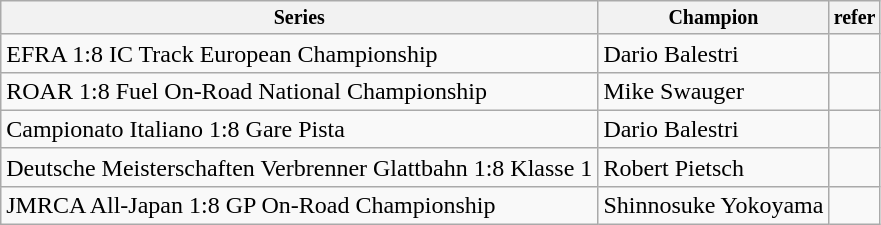<table class="wikitable">
<tr style="font-size:10pt;font-weight:bold">
<th>Series</th>
<th>Champion</th>
<th>refer</th>
</tr>
<tr>
<td>EFRA 1:8 IC Track European Championship</td>
<td> Dario Balestri</td>
<td></td>
</tr>
<tr>
<td>ROAR 1:8 Fuel On-Road National Championship</td>
<td> Mike Swauger</td>
<td></td>
</tr>
<tr>
<td>Campionato Italiano 1:8 Gare Pista</td>
<td> Dario Balestri</td>
<td></td>
</tr>
<tr>
<td>Deutsche Meisterschaften Verbrenner Glattbahn 1:8 Klasse 1</td>
<td> Robert Pietsch</td>
<td></td>
</tr>
<tr>
<td>JMRCA All-Japan 1:8 GP On-Road Championship</td>
<td> Shinnosuke Yokoyama</td>
<td></td>
</tr>
</table>
